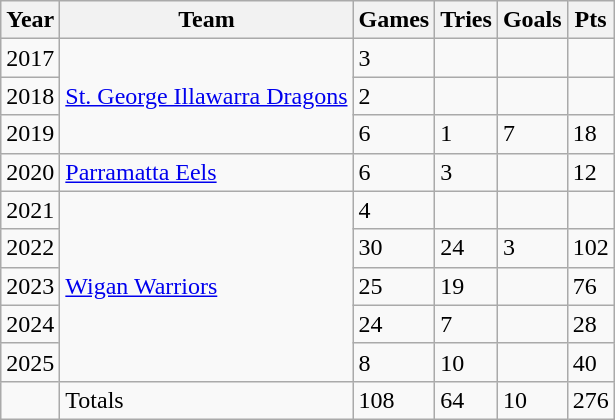<table class="wikitable">
<tr>
<th>Year</th>
<th>Team</th>
<th>Games</th>
<th>Tries</th>
<th>Goals</th>
<th>Pts</th>
</tr>
<tr>
<td>2017</td>
<td rowspan="3"> <a href='#'>St. George Illawarra Dragons</a></td>
<td>3</td>
<td></td>
<td></td>
<td></td>
</tr>
<tr>
<td>2018</td>
<td>2</td>
<td></td>
<td></td>
<td></td>
</tr>
<tr>
<td>2019</td>
<td>6</td>
<td>1</td>
<td>7</td>
<td>18</td>
</tr>
<tr>
<td>2020</td>
<td> <a href='#'>Parramatta Eels</a></td>
<td>6</td>
<td>3</td>
<td></td>
<td>12</td>
</tr>
<tr>
<td>2021</td>
<td rowspan="5"> <a href='#'>Wigan Warriors</a></td>
<td>4</td>
<td></td>
<td></td>
<td></td>
</tr>
<tr>
<td>2022</td>
<td>30</td>
<td>24</td>
<td>3</td>
<td>102</td>
</tr>
<tr>
<td>2023</td>
<td>25</td>
<td>19</td>
<td></td>
<td>76</td>
</tr>
<tr>
<td>2024</td>
<td>24</td>
<td>7</td>
<td></td>
<td>28</td>
</tr>
<tr>
<td>2025</td>
<td>8</td>
<td>10</td>
<td></td>
<td>40</td>
</tr>
<tr>
<td></td>
<td>Totals</td>
<td>108</td>
<td>64</td>
<td>10</td>
<td>276</td>
</tr>
</table>
